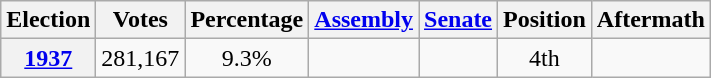<table class=wikitable style=text-align:center">
<tr>
<th>Election</th>
<th>Votes</th>
<th>Percentage</th>
<th><a href='#'>Assembly</a></th>
<th><a href='#'>Senate</a></th>
<th>Position</th>
<th>Aftermath</th>
</tr>
<tr style="text-align:center;">
<th><a href='#'>1937</a></th>
<td>281,167</td>
<td>9.3%</td>
<td></td>
<td></td>
<td>4th</td>
<td></td>
</tr>
</table>
